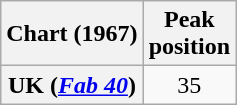<table class="wikitable sortable plainrowheaders" style="text-align:center">
<tr>
<th>Chart (1967)</th>
<th>Peak<br>position</th>
</tr>
<tr>
<th scope="row">UK (<em><a href='#'>Fab 40</a></em>)</th>
<td style="text-align:center;">35</td>
</tr>
</table>
